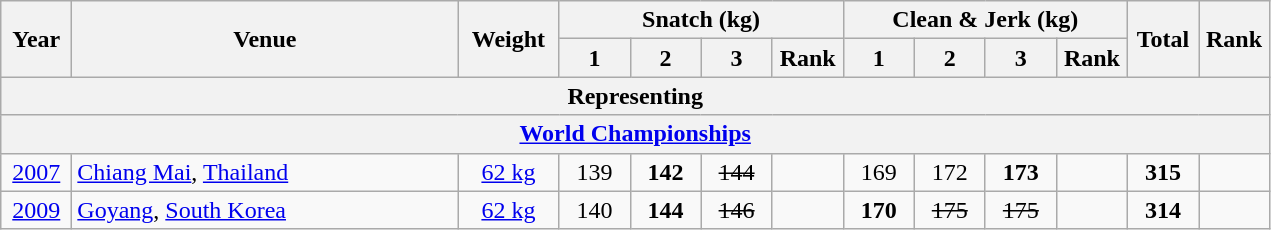<table class="wikitable" style="text-align:center;">
<tr>
<th rowspan=2 width=40>Year</th>
<th rowspan=2 width=250>Venue</th>
<th rowspan=2 width=60>Weight</th>
<th colspan=4>Snatch (kg)</th>
<th colspan=4>Clean & Jerk (kg)</th>
<th rowspan=2 width=40>Total</th>
<th rowspan=2 width=40>Rank</th>
</tr>
<tr>
<th width=40>1</th>
<th width=40>2</th>
<th width=40>3</th>
<th width=40>Rank</th>
<th width=40>1</th>
<th width=40>2</th>
<th width=40>3</th>
<th width=40>Rank</th>
</tr>
<tr>
<th colspan=13>Representing </th>
</tr>
<tr>
<th colspan=13><a href='#'>World Championships</a></th>
</tr>
<tr>
<td><a href='#'>2007</a></td>
<td align=left> <a href='#'>Chiang Mai</a>, <a href='#'>Thailand</a></td>
<td><a href='#'>62 kg</a></td>
<td>139</td>
<td><strong>142</strong></td>
<td><s>144</s></td>
<td></td>
<td>169</td>
<td>172</td>
<td><strong>173</strong></td>
<td></td>
<td><strong>315</strong></td>
<td></td>
</tr>
<tr>
<td><a href='#'>2009</a></td>
<td align=left> <a href='#'>Goyang</a>, <a href='#'>South Korea</a></td>
<td><a href='#'>62 kg</a></td>
<td>140</td>
<td><strong>144</strong></td>
<td><s>146</s></td>
<td></td>
<td><strong>170</strong></td>
<td><s>175</s></td>
<td><s>175</s></td>
<td></td>
<td><strong>314</strong></td>
<td></td>
</tr>
</table>
